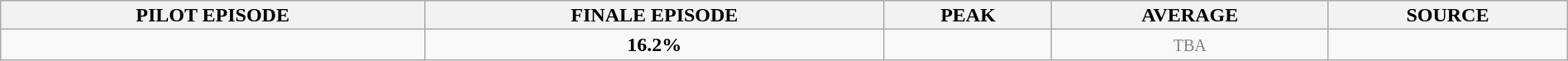<table class="wikitable" style="text-align:center; background:#f9f9f9; line-height:16px;" width="100%">
<tr>
<th>PILOT EPISODE</th>
<th>FINALE EPISODE</th>
<th>PEAK</th>
<th>AVERAGE</th>
<th>SOURCE</th>
</tr>
<tr>
<td></td>
<td style="text-align:center; color:black;"><small></small><strong>16.2%</strong></td>
<td></td>
<td style="text-align:center; color:gray;"><small>TBA</small></td>
<td></td>
</tr>
</table>
